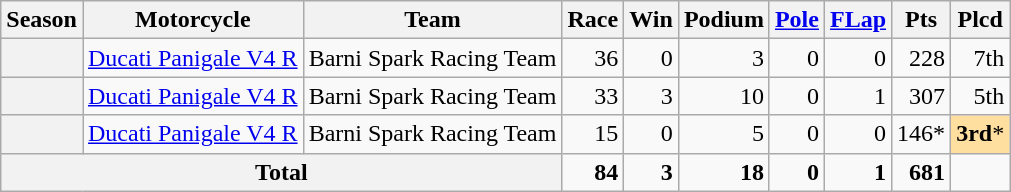<table class="wikitable" style="text-align:right;">
<tr>
<th>Season</th>
<th>Motorcycle</th>
<th>Team</th>
<th>Race</th>
<th>Win</th>
<th>Podium</th>
<th><a href='#'>Pole</a></th>
<th><a href='#'>FLap</a></th>
<th>Pts</th>
<th>Plcd</th>
</tr>
<tr>
<th></th>
<td style="text-align:left;"><a href='#'>Ducati Panigale V4 R</a></td>
<td style="text-align:left;">Barni Spark Racing Team</td>
<td>36</td>
<td>0</td>
<td>3</td>
<td>0</td>
<td>0</td>
<td>228</td>
<td>7th</td>
</tr>
<tr>
<th></th>
<td style="text-align:left;"><a href='#'>Ducati Panigale V4 R</a></td>
<td style="text-align:left;">Barni Spark Racing Team</td>
<td>33</td>
<td>3</td>
<td>10</td>
<td>0</td>
<td>1</td>
<td>307</td>
<td>5th</td>
</tr>
<tr>
<th></th>
<td style="text-align:left;"><a href='#'>Ducati Panigale V4 R</a></td>
<td style="text-align:left;">Barni Spark Racing Team</td>
<td>15</td>
<td>0</td>
<td>5</td>
<td>0</td>
<td>0</td>
<td>146*</td>
<td style="background:#FFDF9F;"><strong>3rd</strong>*</td>
</tr>
<tr>
<th colspan="3">Total</th>
<td><strong>84</strong></td>
<td><strong>3</strong></td>
<td><strong>18</strong></td>
<td><strong>0</strong></td>
<td><strong>1</strong></td>
<td><strong>681</strong></td>
<td></td>
</tr>
</table>
